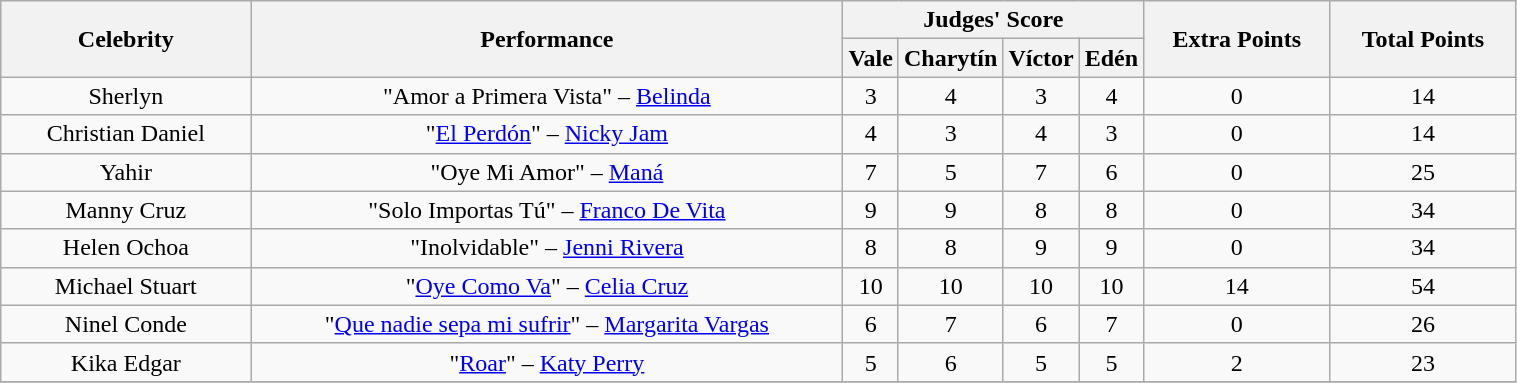<table class="wikitable" style="text-align:center; width:80%;">
<tr>
<th rowspan="2" style="width:20%;">Celebrity</th>
<th rowspan="2" style="width:50%;">Performance</th>
<th colspan="4">Judges' Score</th>
<th rowspan="2" style="width:15%;">Extra Points</th>
<th rowspan="2" style="width:15%;">Total Points</th>
</tr>
<tr>
<th>Vale</th>
<th>Charytín</th>
<th>Víctor</th>
<th>Edén</th>
</tr>
<tr>
<td>Sherlyn</td>
<td>"Amor a Primera Vista" – <a href='#'>Belinda</a></td>
<td>3</td>
<td>4</td>
<td>3</td>
<td>4</td>
<td>0</td>
<td><span>14</span></td>
</tr>
<tr>
<td>Christian Daniel</td>
<td>"<a href='#'>El Perdón</a>" – <a href='#'>Nicky Jam</a></td>
<td>4</td>
<td>3</td>
<td>4</td>
<td>3</td>
<td>0</td>
<td><span>14</span></td>
</tr>
<tr>
<td>Yahir</td>
<td>"Oye Mi Amor" – <a href='#'>Maná</a></td>
<td>7</td>
<td>5</td>
<td>7</td>
<td>6</td>
<td>0</td>
<td>25</td>
</tr>
<tr>
<td>Manny Cruz</td>
<td>"Solo Importas Tú" – <a href='#'>Franco De Vita</a></td>
<td>9</td>
<td>9</td>
<td>8</td>
<td>8</td>
<td>0</td>
<td>34</td>
</tr>
<tr>
<td>Helen Ochoa</td>
<td>"Inolvidable" – <a href='#'>Jenni Rivera</a></td>
<td>8</td>
<td>8</td>
<td>9</td>
<td>9</td>
<td>0</td>
<td>34</td>
</tr>
<tr>
<td>Michael Stuart</td>
<td>"<a href='#'>Oye Como Va</a>" – <a href='#'>Celia Cruz</a></td>
<td>10</td>
<td>10</td>
<td>10</td>
<td>10</td>
<td>14</td>
<td><span>54</span></td>
</tr>
<tr>
<td>Ninel Conde</td>
<td>"<a href='#'>Que nadie sepa mi sufrir</a>" – <a href='#'>Margarita Vargas</a></td>
<td>6</td>
<td>7</td>
<td>6</td>
<td>7</td>
<td>0</td>
<td>26</td>
</tr>
<tr>
<td>Kika Edgar</td>
<td>"<a href='#'>Roar</a>" – <a href='#'>Katy Perry</a></td>
<td>5</td>
<td>6</td>
<td>5</td>
<td>5</td>
<td>2</td>
<td>23</td>
</tr>
<tr>
</tr>
</table>
